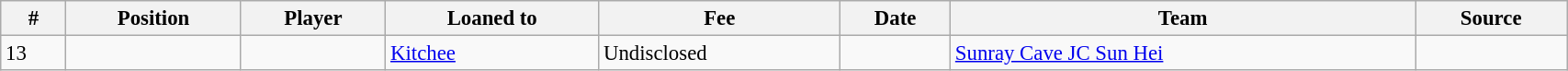<table class="wikitable sortable" style="width:90%; text-align:center; font-size:95%; text-align:left;">
<tr>
<th><strong>#</strong></th>
<th><strong>Position </strong></th>
<th><strong>Player </strong></th>
<th><strong>Loaned to</strong></th>
<th><strong>Fee </strong></th>
<th><strong>Date </strong></th>
<th><strong>Team</strong></th>
<th><strong>Source</strong></th>
</tr>
<tr>
<td>13</td>
<td></td>
<td></td>
<td><a href='#'>Kitchee</a></td>
<td>Undisclosed</td>
<td></td>
<td><a href='#'>Sunray Cave JC Sun Hei</a></td>
<td></td>
</tr>
</table>
